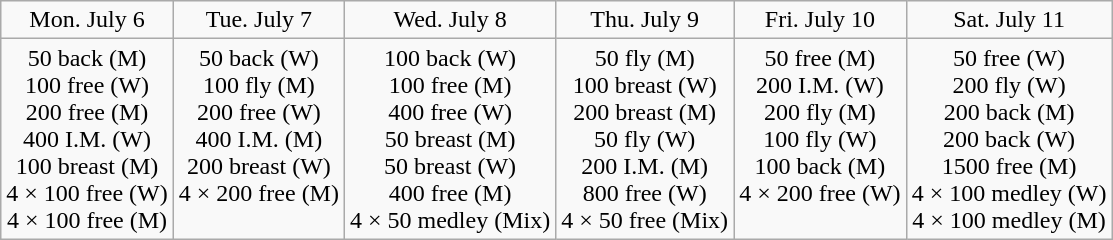<table class=wikitable style="text-align:center">
<tr>
<td>Mon. July 6</td>
<td>Tue. July 7</td>
<td>Wed. July 8</td>
<td>Thu. July 9</td>
<td>Fri. July 10</td>
<td>Sat. July 11</td>
</tr>
<tr>
<td style="vertical-align:top;">50 back (M) <br> 100 free (W) <br> 200 free (M) <br> 400 I.M. (W) <br> 100 breast (M) <br>  4 × 100 free (W) <br> 4 × 100 free (M)</td>
<td style="vertical-align:top;">50 back (W) <br> 100 fly (M) <br> 200 free (W) <br> 400 I.M. (M) <br> 200 breast (W) <br> 4 × 200 free (M)</td>
<td style="vertical-align:top;">100 back (W) <br> 100 free (M) <br> 400 free (W) <br> 50 breast (M) <br> 50 breast (W) <br> 400 free (M) <br> 4 × 50 medley (Mix)</td>
<td style="vertical-align:top;">50 fly (M) <br> 100 breast (W) <br> 200 breast (M) <br> 50 fly (W) <br> 200 I.M. (M) <br> 800 free (W) <br> 4 × 50 free (Mix)</td>
<td style="vertical-align:top;">50 free (M) <br> 200 I.M. (W) <br> 200 fly (M) <br> 100 fly (W) <br> 100 back (M) <br> 4 × 200 free (W)</td>
<td style="vertical-align:top;">50 free (W) <br>  200 fly (W) <br> 200 back (M) <br> 200 back (W) <br> 1500 free (M) <br> 4 × 100 medley (W) <br> 4 × 100 medley (M)</td>
</tr>
</table>
